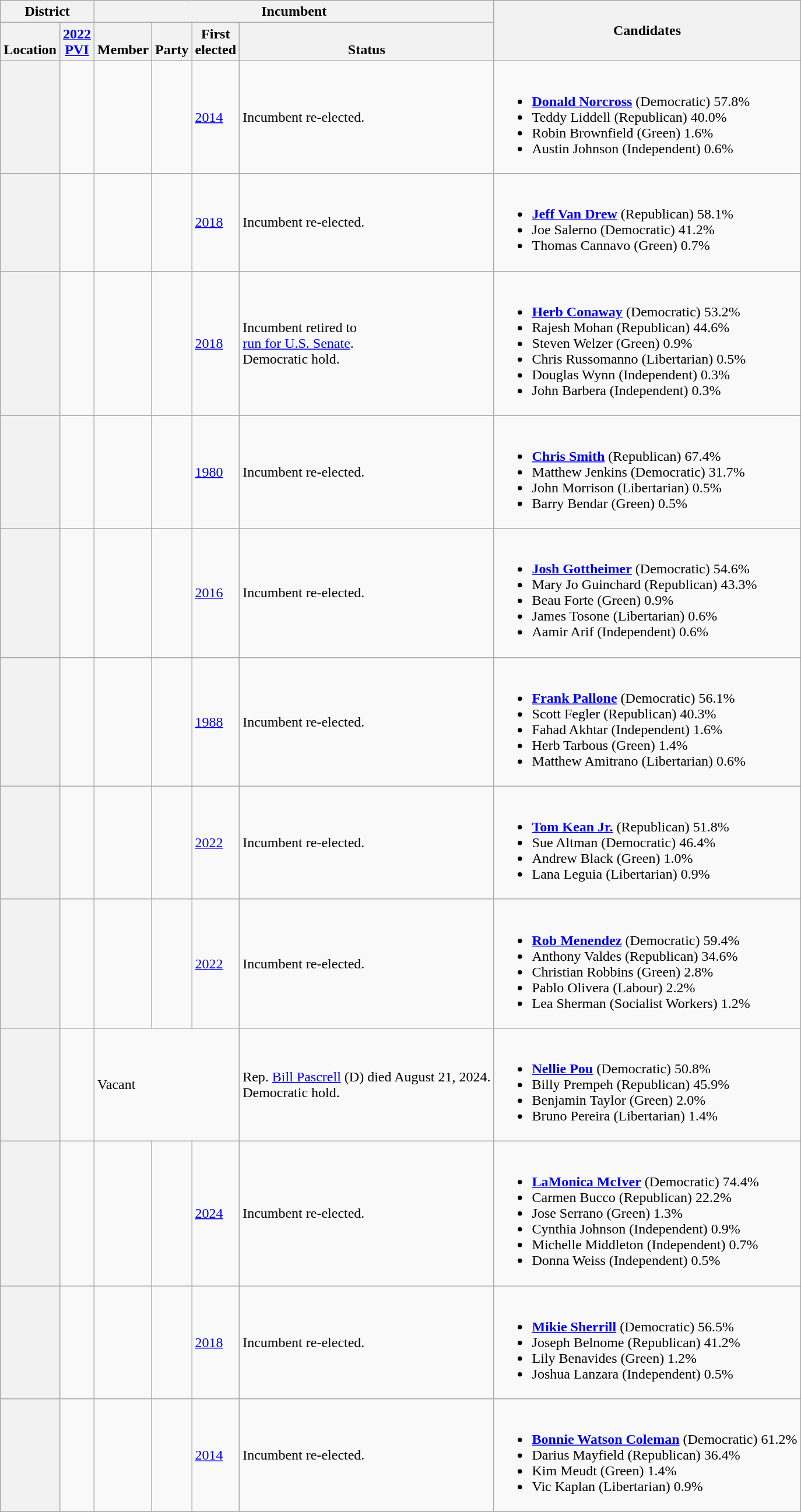<table class="wikitable sortable">
<tr>
<th colspan=2>District</th>
<th colspan=4>Incumbent</th>
<th rowspan=2 class="unsortable">Candidates</th>
</tr>
<tr valign=bottom>
<th>Location</th>
<th><a href='#'>2022<br>PVI</a></th>
<th>Member</th>
<th>Party</th>
<th>First<br>elected</th>
<th>Status</th>
</tr>
<tr>
<th></th>
<td></td>
<td></td>
<td></td>
<td><a href='#'>2014 </a></td>
<td>Incumbent re-elected.</td>
<td nowrap><br><ul><li> <strong><a href='#'>Donald Norcross</a></strong> (Democratic) 57.8%</li><li>Teddy Liddell (Republican) 40.0%</li><li>Robin Brownfield (Green) 1.6%</li><li>Austin Johnson (Independent) 0.6%</li></ul></td>
</tr>
<tr>
<th></th>
<td></td>
<td></td>
<td></td>
<td><a href='#'>2018</a></td>
<td>Incumbent re-elected.</td>
<td nowrap><br><ul><li> <strong><a href='#'>Jeff Van Drew</a></strong> (Republican) 58.1%</li><li>Joe Salerno (Democratic) 41.2%</li><li>Thomas Cannavo (Green) 0.7%</li></ul></td>
</tr>
<tr>
<th></th>
<td></td>
<td></td>
<td></td>
<td><a href='#'>2018</a></td>
<td>Incumbent retired to<br><a href='#'>run for U.S. Senate</a>.<br>Democratic hold.</td>
<td nowrap><br><ul><li> <strong><a href='#'>Herb Conaway</a></strong> (Democratic) 53.2%</li><li>Rajesh Mohan (Republican) 44.6%</li><li>Steven Welzer (Green) 0.9%</li><li>Chris Russomanno (Libertarian) 0.5%</li><li>Douglas Wynn (Independent) 0.3%</li><li>John Barbera (Independent) 0.3%</li></ul></td>
</tr>
<tr>
<th></th>
<td></td>
<td></td>
<td></td>
<td><a href='#'>1980</a></td>
<td>Incumbent re-elected.</td>
<td nowrap><br><ul><li> <strong><a href='#'>Chris Smith</a></strong> (Republican) 67.4%</li><li>Matthew Jenkins (Democratic) 31.7%</li><li>John Morrison (Libertarian) 0.5%</li><li>Barry Bendar (Green) 0.5%</li></ul></td>
</tr>
<tr>
<th></th>
<td></td>
<td></td>
<td></td>
<td><a href='#'>2016</a></td>
<td>Incumbent re-elected.</td>
<td nowrap><br><ul><li> <strong><a href='#'>Josh Gottheimer</a></strong> (Democratic) 54.6%</li><li>Mary Jo Guinchard (Republican) 43.3%</li><li>Beau Forte (Green) 0.9%</li><li>James Tosone (Libertarian) 0.6%</li><li>Aamir Arif (Independent) 0.6%</li></ul></td>
</tr>
<tr>
<th></th>
<td></td>
<td></td>
<td></td>
<td><a href='#'>1988 </a></td>
<td>Incumbent re-elected.</td>
<td nowrap><br><ul><li> <strong><a href='#'>Frank Pallone</a></strong> (Democratic) 56.1%</li><li>Scott Fegler (Republican) 40.3%</li><li>Fahad Akhtar (Independent) 1.6%</li><li>Herb Tarbous (Green) 1.4%</li><li>Matthew Amitrano (Libertarian) 0.6%</li></ul></td>
</tr>
<tr>
<th></th>
<td></td>
<td></td>
<td></td>
<td><a href='#'>2022</a></td>
<td>Incumbent re-elected.</td>
<td nowrap><br><ul><li> <strong><a href='#'>Tom Kean Jr.</a></strong> (Republican) 51.8%</li><li>Sue Altman (Democratic) 46.4%</li><li>Andrew Black (Green) 1.0%</li><li>Lana Leguia (Libertarian) 0.9%</li></ul></td>
</tr>
<tr>
<th></th>
<td></td>
<td></td>
<td></td>
<td><a href='#'>2022</a></td>
<td>Incumbent re-elected.</td>
<td nowrap><br><ul><li> <strong><a href='#'>Rob Menendez</a></strong> (Democratic) 59.4%</li><li>Anthony Valdes (Republican) 34.6%</li><li>Christian Robbins (Green) 2.8%</li><li>Pablo Olivera (Labour) 2.2%</li><li>Lea Sherman (Socialist Workers) 1.2%</li></ul></td>
</tr>
<tr>
<th></th>
<td></td>
<td colspan=3>Vacant</td>
<td>Rep. <a href='#'>Bill Pascrell</a> (D) died August 21, 2024.<br>Democratic hold.</td>
<td nowrap><br><ul><li> <strong><a href='#'>Nellie Pou</a></strong> (Democratic) 50.8%</li><li>Billy Prempeh (Republican) 45.9%</li><li>Benjamin Taylor (Green) 2.0%</li><li>Bruno Pereira (Libertarian) 1.4%</li></ul></td>
</tr>
<tr>
<th></th>
<td></td>
<td></td>
<td></td>
<td><a href='#'>2024 </a></td>
<td>Incumbent re-elected.</td>
<td nowrap><br><ul><li> <strong><a href='#'>LaMonica McIver</a></strong> (Democratic) 74.4%</li><li>Carmen Bucco (Republican) 22.2%</li><li>Jose Serrano (Green) 1.3%</li><li>Cynthia Johnson (Independent) 0.9%</li><li>Michelle Middleton (Independent) 0.7%</li><li>Donna Weiss (Independent) 0.5%</li></ul></td>
</tr>
<tr>
<th></th>
<td></td>
<td></td>
<td></td>
<td><a href='#'>2018</a></td>
<td>Incumbent re-elected.</td>
<td nowrap><br><ul><li> <strong><a href='#'>Mikie Sherrill</a></strong> (Democratic) 56.5%</li><li>Joseph Belnome (Republican) 41.2%</li><li>Lily Benavides (Green) 1.2%</li><li>Joshua Lanzara (Independent) 0.5%</li></ul></td>
</tr>
<tr>
<th></th>
<td></td>
<td></td>
<td></td>
<td><a href='#'>2014</a></td>
<td>Incumbent re-elected.</td>
<td nowrap><br><ul><li> <strong><a href='#'>Bonnie Watson Coleman</a></strong> (Democratic) 61.2%</li><li>Darius Mayfield (Republican) 36.4%</li><li>Kim Meudt (Green) 1.4%</li><li>Vic Kaplan (Libertarian) 0.9%</li></ul></td>
</tr>
</table>
